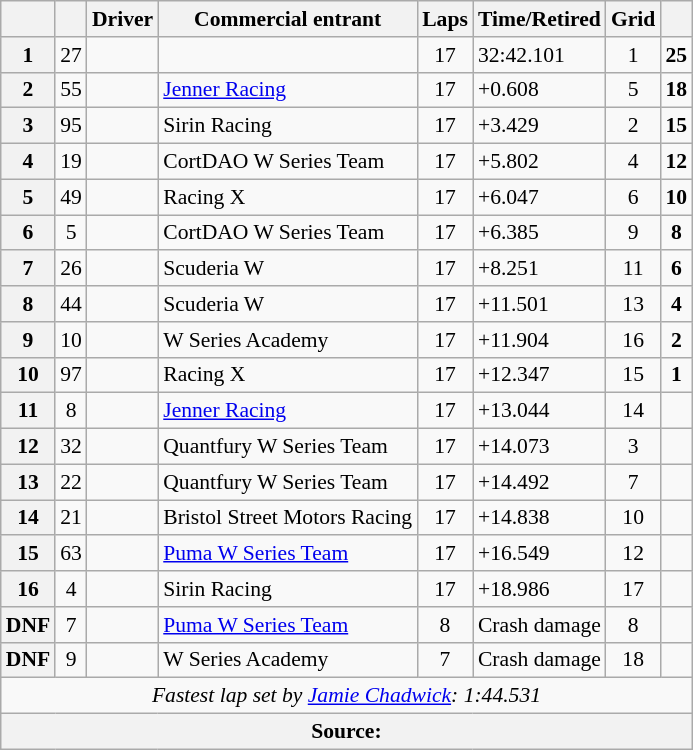<table class="wikitable" style="font-size: 90%;">
<tr>
<th></th>
<th></th>
<th>Driver</th>
<th>Commercial entrant</th>
<th>Laps</th>
<th>Time/Retired</th>
<th>Grid</th>
<th></th>
</tr>
<tr>
<th>1</th>
<td align="center">27</td>
<td></td>
<td></td>
<td align="center">17</td>
<td>32:42.101</td>
<td align="center">1</td>
<td align="center"><strong>25</strong></td>
</tr>
<tr>
<th>2</th>
<td align="center">55</td>
<td></td>
<td><a href='#'>Jenner Racing</a></td>
<td align="center">17</td>
<td>+0.608</td>
<td align="center">5</td>
<td align="center"><strong>18</strong></td>
</tr>
<tr>
<th>3</th>
<td align="center">95</td>
<td></td>
<td>Sirin Racing</td>
<td align="center">17</td>
<td>+3.429</td>
<td align="center">2</td>
<td align="center"><strong>15</strong></td>
</tr>
<tr>
<th>4</th>
<td align="center">19</td>
<td></td>
<td>CortDAO W Series Team</td>
<td align="center">17</td>
<td>+5.802</td>
<td align="center">4</td>
<td align="center"><strong>12</strong></td>
</tr>
<tr>
<th>5</th>
<td align="center">49</td>
<td></td>
<td>Racing X</td>
<td align="center">17</td>
<td>+6.047</td>
<td align="center">6</td>
<td align="center"><strong>10</strong></td>
</tr>
<tr>
<th>6</th>
<td align="center">5</td>
<td></td>
<td>CortDAO W Series Team</td>
<td align="center">17</td>
<td>+6.385</td>
<td align="center">9</td>
<td align="center"><strong>8</strong></td>
</tr>
<tr>
<th>7</th>
<td align="center">26</td>
<td></td>
<td>Scuderia W</td>
<td align="center">17</td>
<td>+8.251</td>
<td align="center">11</td>
<td align="center"><strong>6</strong></td>
</tr>
<tr>
<th>8</th>
<td align="center">44</td>
<td></td>
<td>Scuderia W</td>
<td align="center">17</td>
<td>+11.501</td>
<td align="center">13</td>
<td align="center"><strong>4</strong></td>
</tr>
<tr>
<th>9</th>
<td align="center">10</td>
<td></td>
<td>W Series Academy</td>
<td align="center">17</td>
<td>+11.904</td>
<td align="center">16</td>
<td align="center"><strong>2</strong></td>
</tr>
<tr>
<th>10</th>
<td align="center">97</td>
<td></td>
<td>Racing X</td>
<td align="center">17</td>
<td>+12.347</td>
<td align="center">15</td>
<td align="center"><strong>1</strong></td>
</tr>
<tr>
<th>11</th>
<td align="center">8</td>
<td></td>
<td><a href='#'>Jenner Racing</a></td>
<td align="center">17</td>
<td>+13.044</td>
<td align="center">14</td>
<td></td>
</tr>
<tr>
<th>12</th>
<td align="center">32</td>
<td></td>
<td>Quantfury W Series Team</td>
<td align="center">17</td>
<td>+14.073</td>
<td align="center">3</td>
<td></td>
</tr>
<tr>
<th>13</th>
<td align="center">22</td>
<td></td>
<td>Quantfury W Series Team</td>
<td align="center">17</td>
<td>+14.492</td>
<td align="center">7</td>
<td></td>
</tr>
<tr>
<th>14</th>
<td align="center">21</td>
<td></td>
<td>Bristol Street Motors Racing</td>
<td align="center">17</td>
<td>+14.838</td>
<td align="center">10</td>
<td></td>
</tr>
<tr>
<th>15</th>
<td align="center">63</td>
<td></td>
<td><a href='#'>Puma W Series Team</a></td>
<td align="center">17</td>
<td>+16.549</td>
<td align="center">12</td>
<td></td>
</tr>
<tr>
<th>16</th>
<td align="center">4</td>
<td></td>
<td>Sirin Racing</td>
<td align="center">17</td>
<td>+18.986</td>
<td align="center">17</td>
<td></td>
</tr>
<tr>
<th>DNF</th>
<td align="center">7</td>
<td></td>
<td><a href='#'>Puma W Series Team</a></td>
<td align="center">8</td>
<td>Crash damage</td>
<td align="center">8</td>
<td></td>
</tr>
<tr>
<th>DNF</th>
<td align="center">9</td>
<td></td>
<td>W Series Academy</td>
<td align="center">7</td>
<td>Crash damage</td>
<td align="center">18</td>
<td></td>
</tr>
<tr>
<td colspan=8 align=center><em>Fastest lap set by <a href='#'>Jamie Chadwick</a>: 1:44.531</em></td>
</tr>
<tr>
<th colspan=8>Source:</th>
</tr>
</table>
